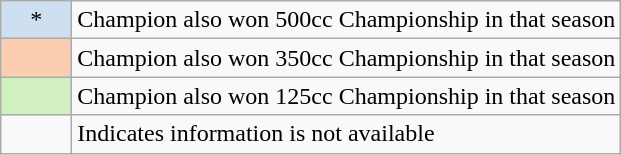<table class="wikitable">
<tr>
<td width=40px align=center style="background-color:#cedff2">*</td>
<td>Champion also won 500cc Championship in that season</td>
</tr>
<tr>
<td width=40px align=center style="background-color:#FBCEB1"></td>
<td>Champion also won 350cc Championship in that season</td>
</tr>
<tr>
<td width=40px align=center style="background-color:#D0F0C0"></td>
<td>Champion also won 125cc Championship in that season</td>
</tr>
<tr>
<td align=center width=40px></td>
<td>Indicates information is not available</td>
</tr>
</table>
